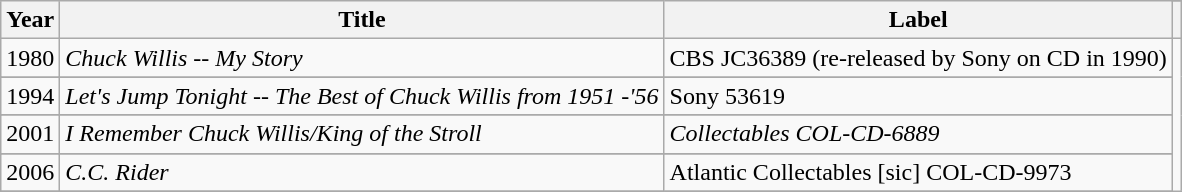<table class="wikitable" style="text-align:center;">
<tr>
<th rowspan="2">Year</th>
<th rowspan="2">Title</th>
<th rowspan="2">Label</th>
</tr>
<tr style="font-size:small;">
<th></th>
</tr>
<tr>
<td rowspan="1">1980</td>
<td align="left"><em>Chuck Willis -- My Story</em></td>
<td align="left">CBS JC36389 (re-released by Sony on CD in 1990)</td>
</tr>
<tr>
</tr>
<tr>
<td rowspan="1">1994</td>
<td align="left"><em>Let's Jump Tonight -- The Best of Chuck Willis from 1951 -'56</em></td>
<td align="left">Sony 53619</td>
</tr>
<tr>
</tr>
<tr>
<td rowspan="1">2001</td>
<td align="left"><em>I Remember Chuck Willis/King of the Stroll</em></td>
<td align="left"><em> Collectables COL-CD-6889</em></td>
</tr>
<tr>
</tr>
<tr>
<td rowspan="1">2006</td>
<td align="left"><em>C.C. Rider</em></td>
<td align="left">Atlantic Collectables [sic] COL-CD-9973</td>
</tr>
<tr>
</tr>
</table>
